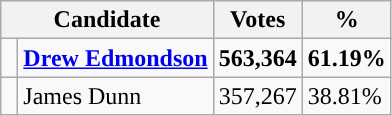<table class="wikitable">
<tr>
<th colspan="2" rowspan="1" align="center" valign="top"><strong>Candidate</strong></th>
<th valign="top"><strong>Votes</strong></th>
<th valign="top"><strong>%</strong></th>
</tr>
<tr>
<td style="background-color:"> </td>
<td><strong><a href='#'>Drew Edmondson</a></strong></td>
<td><strong>563,364</strong></td>
<td><strong>61.19%</strong></td>
</tr>
<tr>
<td style="background-color:"> </td>
<td>James Dunn</td>
<td>357,267</td>
<td>38.81%</td>
</tr>
</table>
